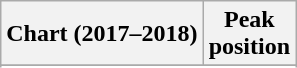<table class="wikitable sortable plainrowheaders">
<tr>
<th>Chart (2017–2018)</th>
<th>Peak<br>position</th>
</tr>
<tr>
</tr>
<tr>
</tr>
<tr>
</tr>
<tr>
</tr>
<tr>
</tr>
<tr>
</tr>
</table>
